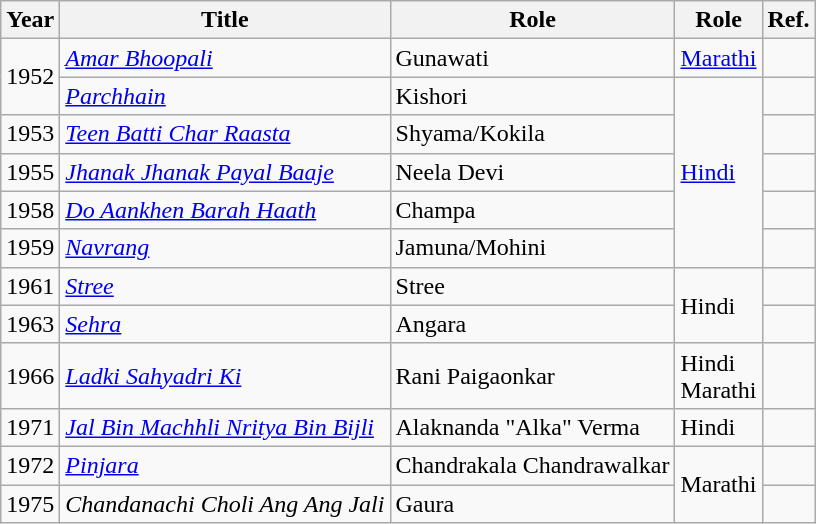<table class="wikitable">
<tr>
<th>Year</th>
<th>Title</th>
<th>Role</th>
<th>Role</th>
<th>Ref.</th>
</tr>
<tr>
<td rowspan="2">1952</td>
<td><em><a href='#'>Amar Bhoopali</a></em></td>
<td>Gunawati</td>
<td><a href='#'>Marathi</a></td>
<td></td>
</tr>
<tr>
<td><em><a href='#'>Parchhain</a></em></td>
<td>Kishori</td>
<td rowspan="5"><a href='#'>Hindi</a></td>
<td></td>
</tr>
<tr>
<td>1953</td>
<td><em><a href='#'>Teen Batti Char Raasta</a></em></td>
<td>Shyama/Kokila</td>
<td></td>
</tr>
<tr>
<td>1955</td>
<td><em><a href='#'>Jhanak Jhanak Payal Baaje</a></em></td>
<td>Neela Devi</td>
<td></td>
</tr>
<tr>
<td>1958</td>
<td><em><a href='#'>Do Aankhen Barah Haath</a></em></td>
<td>Champa</td>
<td></td>
</tr>
<tr>
<td>1959</td>
<td><em><a href='#'>Navrang</a></em></td>
<td>Jamuna/Mohini</td>
<td></td>
</tr>
<tr>
<td>1961</td>
<td><em><a href='#'>Stree</a></em></td>
<td>Stree</td>
<td rowspan="2">Hindi</td>
<td></td>
</tr>
<tr>
<td>1963</td>
<td><em><a href='#'>Sehra</a></em></td>
<td>Angara</td>
<td></td>
</tr>
<tr>
<td>1966</td>
<td><em><a href='#'>Ladki Sahyadri Ki</a></em></td>
<td>Rani Paigaonkar</td>
<td>Hindi<br>Marathi</td>
<td></td>
</tr>
<tr>
<td>1971</td>
<td><em><a href='#'>Jal Bin Machhli Nritya Bin Bijli</a></em></td>
<td>Alaknanda "Alka" Verma</td>
<td>Hindi</td>
<td></td>
</tr>
<tr>
<td>1972</td>
<td><em><a href='#'>Pinjara</a></em></td>
<td>Chandrakala Chandrawalkar</td>
<td rowspan="2">Marathi</td>
<td></td>
</tr>
<tr>
<td>1975</td>
<td><em>Chandanachi Choli Ang Ang Jali</em></td>
<td>Gaura</td>
<td></td>
</tr>
</table>
